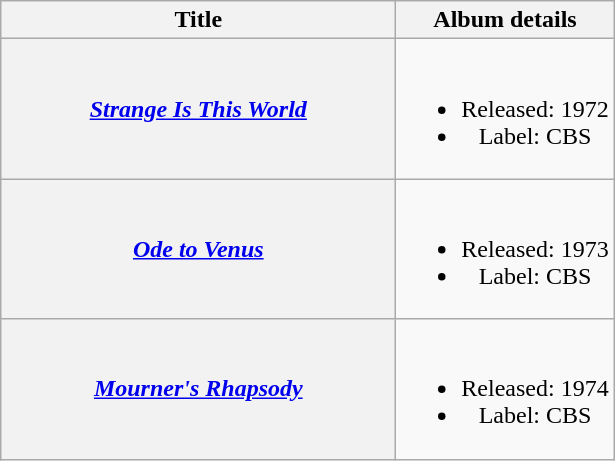<table class="wikitable plainrowheaders" style="text-align:center;">
<tr>
<th scope="col" style="width:16em;">Title</th>
<th scope="col">Album details</th>
</tr>
<tr>
<th scope="row"><em><a href='#'>Strange Is This World</a></em></th>
<td><br><ul><li>Released: 1972</li><li>Label: CBS</li></ul></td>
</tr>
<tr>
<th scope="row"><em><a href='#'>Ode to Venus</a></em></th>
<td><br><ul><li>Released: 1973</li><li>Label: CBS</li></ul></td>
</tr>
<tr>
<th scope="row"><em><a href='#'>Mourner's Rhapsody</a></em></th>
<td><br><ul><li>Released: 1974</li><li>Label: CBS</li></ul></td>
</tr>
</table>
